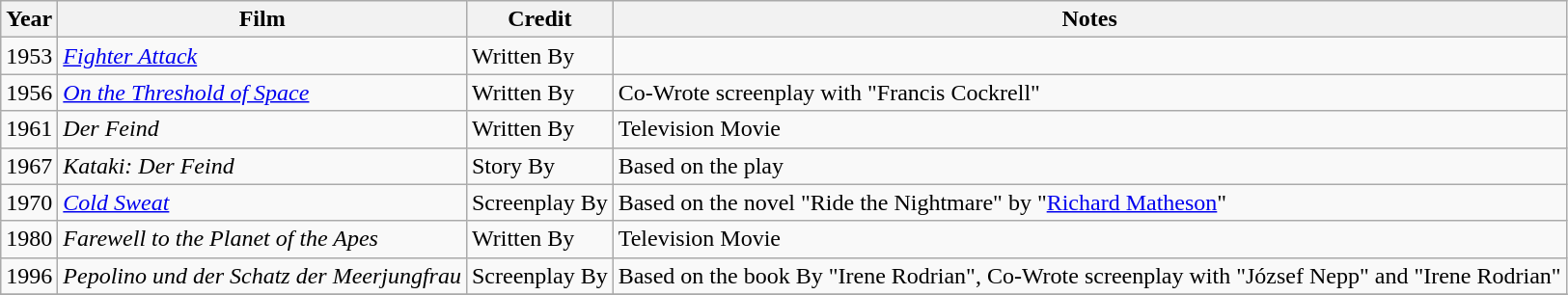<table class="wikitable">
<tr>
<th>Year</th>
<th>Film</th>
<th>Credit</th>
<th>Notes</th>
</tr>
<tr>
<td>1953</td>
<td><em><a href='#'>Fighter Attack</a></em></td>
<td>Written By</td>
<td></td>
</tr>
<tr>
<td>1956</td>
<td><em><a href='#'>On the Threshold of Space</a></em></td>
<td>Written By</td>
<td>Co-Wrote screenplay with "Francis Cockrell"</td>
</tr>
<tr>
<td>1961</td>
<td><em>Der Feind</em></td>
<td>Written By</td>
<td>Television Movie</td>
</tr>
<tr>
<td>1967</td>
<td><em>Kataki: Der Feind</em></td>
<td>Story By</td>
<td>Based on the play</td>
</tr>
<tr>
<td>1970</td>
<td><em><a href='#'>Cold Sweat</a></em></td>
<td>Screenplay By</td>
<td>Based on the novel "Ride the Nightmare" by "<a href='#'>Richard Matheson</a>"</td>
</tr>
<tr>
<td>1980</td>
<td><em>Farewell to the Planet of the Apes</em></td>
<td>Written By</td>
<td>Television Movie</td>
</tr>
<tr>
<td>1996</td>
<td><em>Pepolino und der Schatz der Meerjungfrau</em></td>
<td>Screenplay By</td>
<td>Based on the book By "Irene Rodrian", Co-Wrote screenplay with "József Nepp" and "Irene Rodrian"</td>
</tr>
<tr>
</tr>
</table>
